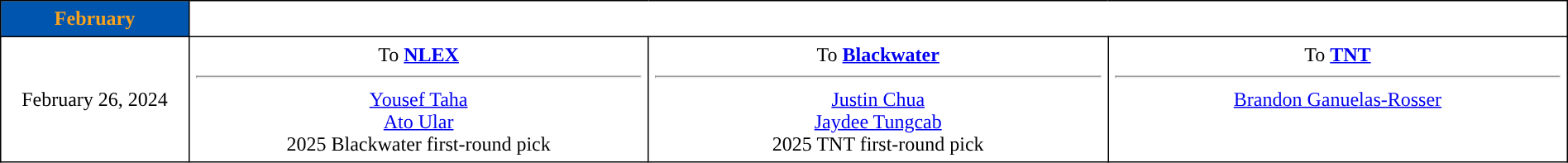<table border=1 style="border-collapse:collapse; text-align: center; width: 100%" bordercolor="#000000"  cellpadding="5">
<tr bgcolor="eeeeee">
<th style="background:#0055AF; color:#F9A21D; ">February</th>
</tr>
<tr>
<td style="width:12%" rowspan=2>February 26, 2024</td>
</tr>
<tr>
<td style="width:29.3%" valign="top">To <strong><a href='#'>NLEX</a></strong><hr><a href='#'>Yousef Taha</a><br><a href='#'>Ato Ular</a><br>2025 Blackwater first-round pick</td>
<td style="width:29.3%" valign="top">To <strong><a href='#'>Blackwater</a></strong><hr><a href='#'>Justin Chua</a><br><a href='#'>Jaydee Tungcab</a><br>2025 TNT first-round pick</td>
<td style="width:29.3%" valign="top">To <strong><a href='#'>TNT</a></strong><hr><a href='#'>Brandon Ganuelas-Rosser</a></td>
</tr>
</table>
